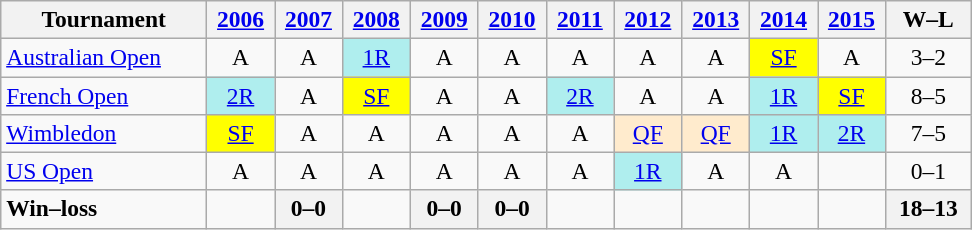<table class="wikitable" style="text-align:center;font-size:98%">
<tr>
<th width="130">Tournament</th>
<th width="38"><a href='#'>2006</a></th>
<th width="38"><a href='#'>2007</a></th>
<th width="38"><a href='#'>2008</a></th>
<th width="38"><a href='#'>2009</a></th>
<th width="38"><a href='#'>2010</a></th>
<th width="38"><a href='#'>2011</a></th>
<th width="38"><a href='#'>2012</a></th>
<th width="38"><a href='#'>2013</a></th>
<th width="38"><a href='#'>2014</a></th>
<th width="38"><a href='#'>2015</a></th>
<th width="50">W–L</th>
</tr>
<tr>
<td align="left"><a href='#'>Australian Open</a></td>
<td>A</td>
<td>A</td>
<td style="background:#afeeee;"><a href='#'>1R</a></td>
<td>A</td>
<td>A</td>
<td>A</td>
<td>A</td>
<td>A</td>
<td style="background:yellow;"><a href='#'>SF</a></td>
<td>A</td>
<td>3–2</td>
</tr>
<tr>
<td align="left"><a href='#'>French Open</a></td>
<td style="background:#afeeee;"><a href='#'>2R</a></td>
<td>A</td>
<td style="background:yellow;"><a href='#'>SF</a></td>
<td>A</td>
<td>A</td>
<td style="background:#afeeee;"><a href='#'>2R</a></td>
<td>A</td>
<td>A</td>
<td style="background:#afeeee;"><a href='#'>1R</a></td>
<td style="background:yellow;"><a href='#'>SF</a></td>
<td>8–5</td>
</tr>
<tr>
<td align="left"><a href='#'>Wimbledon</a></td>
<td style="background:yellow;"><a href='#'>SF</a></td>
<td>A</td>
<td>A</td>
<td>A</td>
<td>A</td>
<td>A</td>
<td style="background:#ffebcd;"><a href='#'>QF</a></td>
<td style="background:#ffebcd;"><a href='#'>QF</a></td>
<td style="background:#afeeee;"><a href='#'>1R</a></td>
<td style="background:#afeeee;"><a href='#'>2R</a></td>
<td>7–5</td>
</tr>
<tr>
<td align="left"><a href='#'>US Open</a></td>
<td>A</td>
<td>A</td>
<td>A</td>
<td>A</td>
<td>A</td>
<td>A</td>
<td style="background:#afeeee;"><a href='#'>1R</a></td>
<td>A</td>
<td>A</td>
<td></td>
<td>0–1</td>
</tr>
<tr>
<td style="text-align:left;"><strong>Win–loss</strong></td>
<td></td>
<th>0–0</th>
<td></td>
<th>0–0</th>
<th>0–0</th>
<td></td>
<td></td>
<td></td>
<td></td>
<td></td>
<th>18–13</th>
</tr>
</table>
